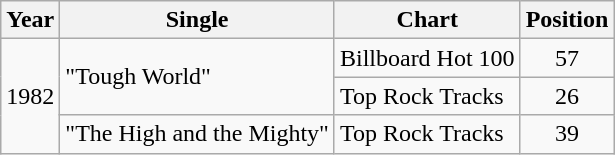<table class="wikitable">
<tr>
<th>Year</th>
<th>Single</th>
<th>Chart</th>
<th>Position</th>
</tr>
<tr>
<td rowspan="3">1982</td>
<td rowspan="2">"Tough World"</td>
<td>Billboard Hot 100</td>
<td align="center">57</td>
</tr>
<tr>
<td>Top Rock Tracks</td>
<td align="center">26</td>
</tr>
<tr>
<td>"The High and the Mighty"</td>
<td>Top Rock Tracks</td>
<td align="center">39</td>
</tr>
</table>
